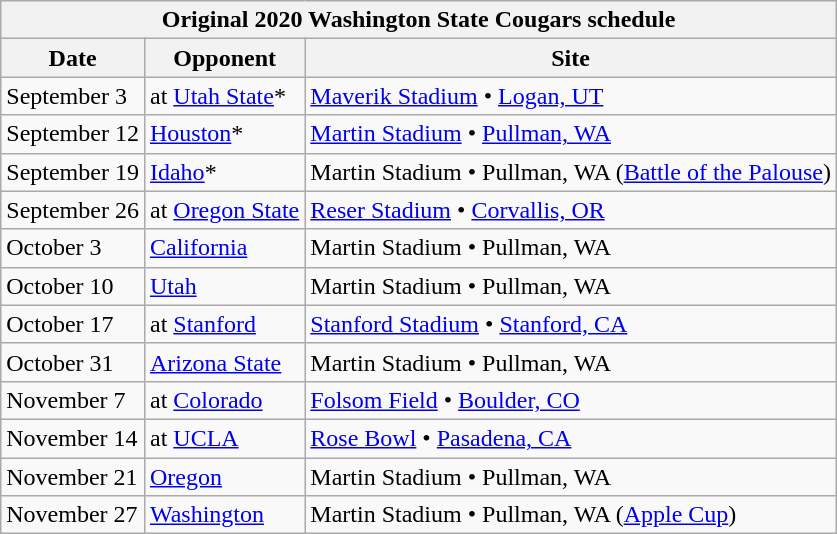<table class="wikitable collapsible autocollapse">
<tr>
<th colspan="4">Original 2020 Washington State Cougars schedule</th>
</tr>
<tr valign="bottom">
<th>Date</th>
<th>Opponent</th>
<th>Site</th>
</tr>
<tr>
<td>September 3</td>
<td>at <a href='#'>Utah State</a>*</td>
<td><a href='#'>Maverik Stadium</a> • <a href='#'>Logan, UT</a></td>
</tr>
<tr>
<td>September 12</td>
<td><a href='#'>Houston</a>*</td>
<td><a href='#'>Martin Stadium</a> • <a href='#'>Pullman, WA</a></td>
</tr>
<tr>
<td>September 19</td>
<td><a href='#'>Idaho</a>*</td>
<td>Martin Stadium • Pullman, WA (<a href='#'>Battle of the Palouse</a>)</td>
</tr>
<tr>
<td>September 26</td>
<td>at <a href='#'>Oregon State</a></td>
<td><a href='#'>Reser Stadium</a> • <a href='#'>Corvallis, OR</a></td>
</tr>
<tr>
<td>October 3</td>
<td><a href='#'>California</a></td>
<td>Martin Stadium • Pullman, WA</td>
</tr>
<tr>
<td>October 10</td>
<td><a href='#'>Utah</a></td>
<td>Martin Stadium • Pullman, WA</td>
</tr>
<tr>
<td>October 17</td>
<td>at <a href='#'>Stanford</a></td>
<td><a href='#'>Stanford Stadium</a> • <a href='#'>Stanford, CA</a></td>
</tr>
<tr>
<td>October 31</td>
<td><a href='#'>Arizona State</a></td>
<td>Martin Stadium • Pullman, WA</td>
</tr>
<tr>
<td>November 7</td>
<td>at <a href='#'>Colorado</a></td>
<td><a href='#'>Folsom Field</a> • <a href='#'>Boulder, CO</a></td>
</tr>
<tr>
<td>November 14</td>
<td>at <a href='#'>UCLA</a></td>
<td><a href='#'>Rose Bowl</a> • <a href='#'>Pasadena, CA</a></td>
</tr>
<tr>
<td>November 21</td>
<td><a href='#'>Oregon</a></td>
<td>Martin Stadium • Pullman, WA</td>
</tr>
<tr>
<td>November 27</td>
<td><a href='#'>Washington</a></td>
<td>Martin Stadium • Pullman, WA (<a href='#'>Apple Cup</a>)</td>
</tr>
</table>
